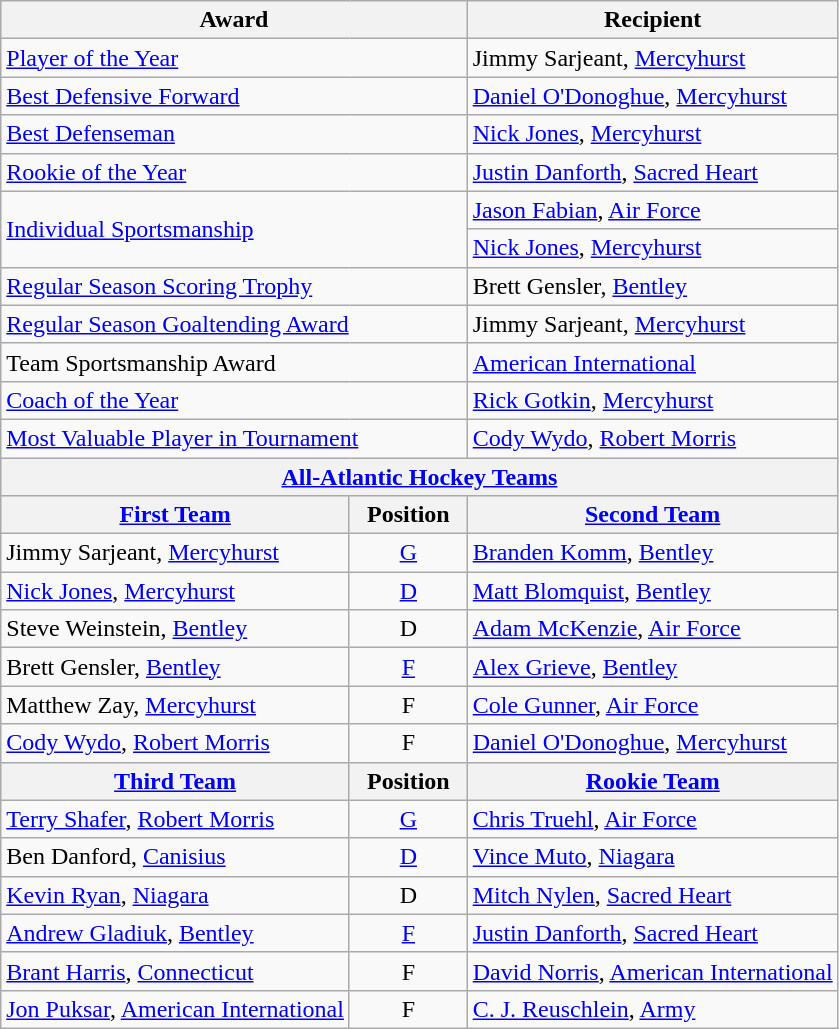<table class="wikitable">
<tr>
<th colspan=2>Award</th>
<th>Recipient</th>
</tr>
<tr>
<td colspan=2><a href='#'>Player of the Year</a></td>
<td>Jimmy Sarjeant, <a href='#'>Mercyhurst</a></td>
</tr>
<tr>
<td colspan=2><a href='#'>Best Defensive Forward</a></td>
<td><a href='#'>Daniel O'Donoghue</a>, <a href='#'>Mercyhurst</a></td>
</tr>
<tr>
<td colspan=2><a href='#'>Best Defenseman</a></td>
<td><a href='#'>Nick Jones</a>, <a href='#'>Mercyhurst</a></td>
</tr>
<tr>
<td colspan=2><a href='#'>Rookie of the Year</a></td>
<td><a href='#'>Justin Danforth</a>, <a href='#'>Sacred Heart</a></td>
</tr>
<tr>
<td colspan=2, rowspan=2><a href='#'>Individual Sportsmanship</a></td>
<td><a href='#'>Jason Fabian</a>, <a href='#'>Air Force</a></td>
</tr>
<tr>
<td><a href='#'>Nick Jones</a>, <a href='#'>Mercyhurst</a></td>
</tr>
<tr>
<td colspan=2><a href='#'>Regular Season Scoring Trophy</a></td>
<td>Brett Gensler, <a href='#'>Bentley</a></td>
</tr>
<tr>
<td colspan=2><a href='#'>Regular Season Goaltending Award</a></td>
<td>Jimmy Sarjeant, <a href='#'>Mercyhurst</a></td>
</tr>
<tr>
<td colspan=2>Team Sportsmanship Award</td>
<td><a href='#'>American International</a></td>
</tr>
<tr>
<td colspan=2><a href='#'>Coach of the Year</a></td>
<td><a href='#'>Rick Gotkin</a>, <a href='#'>Mercyhurst</a></td>
</tr>
<tr>
<td colspan=2><a href='#'>Most Valuable Player in Tournament</a></td>
<td><a href='#'>Cody Wydo</a>, <a href='#'>Robert Morris</a></td>
</tr>
<tr>
<th colspan=3><a href='#'>All-Atlantic Hockey Teams</a></th>
</tr>
<tr>
<th><a href='#'>First Team</a></th>
<th>  Position  </th>
<th><a href='#'>Second Team</a></th>
</tr>
<tr>
<td>Jimmy Sarjeant, <a href='#'>Mercyhurst</a></td>
<td align=center><a href='#'>G</a></td>
<td><a href='#'>Branden Komm</a>, <a href='#'>Bentley</a></td>
</tr>
<tr>
<td><a href='#'>Nick Jones</a>, <a href='#'>Mercyhurst</a></td>
<td align=center><a href='#'>D</a></td>
<td><a href='#'>Matt Blomquist</a>, <a href='#'>Bentley</a></td>
</tr>
<tr>
<td>Steve Weinstein, <a href='#'>Bentley</a></td>
<td align=center>D</td>
<td><a href='#'>Adam McKenzie</a>, <a href='#'>Air Force</a></td>
</tr>
<tr>
<td>Brett Gensler, <a href='#'>Bentley</a></td>
<td align=center><a href='#'>F</a></td>
<td><a href='#'>Alex Grieve</a>, <a href='#'>Bentley</a></td>
</tr>
<tr>
<td>Matthew Zay, <a href='#'>Mercyhurst</a></td>
<td align=center>F</td>
<td><a href='#'>Cole Gunner</a>, <a href='#'>Air Force</a></td>
</tr>
<tr>
<td><a href='#'>Cody Wydo</a>, <a href='#'>Robert Morris</a></td>
<td align=center>F</td>
<td><a href='#'>Daniel O'Donoghue</a>, <a href='#'>Mercyhurst</a></td>
</tr>
<tr>
<th><a href='#'>Third Team</a></th>
<th>  Position  </th>
<th><a href='#'>Rookie Team</a></th>
</tr>
<tr>
<td><a href='#'>Terry Shafer</a>, <a href='#'>Robert Morris</a></td>
<td align=center><a href='#'>G</a></td>
<td><a href='#'>Chris Truehl</a>, <a href='#'>Air Force</a></td>
</tr>
<tr>
<td>Ben Danford, <a href='#'>Canisius</a></td>
<td align=center><a href='#'>D</a></td>
<td><a href='#'>Vince Muto</a>, <a href='#'>Niagara</a></td>
</tr>
<tr>
<td><a href='#'>Kevin Ryan</a>, <a href='#'>Niagara</a></td>
<td align=center>D</td>
<td><a href='#'>Mitch Nylen</a>, <a href='#'>Sacred Heart</a></td>
</tr>
<tr>
<td><a href='#'>Andrew Gladiuk</a>, <a href='#'>Bentley</a></td>
<td align=center><a href='#'>F</a></td>
<td><a href='#'>Justin Danforth</a>, <a href='#'>Sacred Heart</a></td>
</tr>
<tr>
<td><a href='#'>Brant Harris</a>, <a href='#'>Connecticut</a></td>
<td align=center>F</td>
<td><a href='#'>David Norris</a>, <a href='#'>American International</a></td>
</tr>
<tr>
<td><a href='#'>Jon Puksar</a>, <a href='#'>American International</a></td>
<td align=center>F</td>
<td><a href='#'>C. J. Reuschlein</a>, <a href='#'>Army</a></td>
</tr>
</table>
